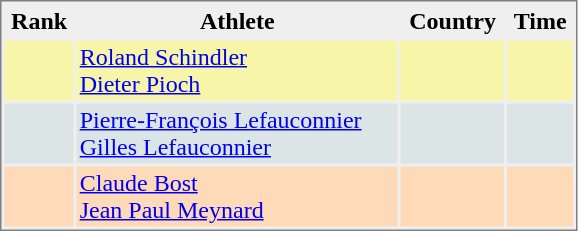<table style="border-style:solid;border-width:1px;border-color:#808080;background-color:#EFEFEF" cellspacing="2" cellpadding="2" width="385px">
<tr bgcolor="#EFEFEF">
<th>Rank</th>
<th>Athlete</th>
<th>Country</th>
<th>Time</th>
</tr>
<tr bgcolor="#F7F6A8">
<td align=center></td>
<td><a href='#'>Roland Schindler</a><br><a href='#'>Dieter Pioch</a></td>
<td></td>
<td align="right"></td>
</tr>
<tr bgcolor="#DCE5E5">
<td align=center></td>
<td><a href='#'>Pierre-François Lefauconnier</a><br><a href='#'>Gilles Lefauconnier</a></td>
<td></td>
<td align="right"></td>
</tr>
<tr bgcolor="#FFDAB9">
<td align=center></td>
<td><a href='#'>Claude Bost</a><br><a href='#'>Jean Paul Meynard</a></td>
<td></td>
<td align="right"></td>
</tr>
</table>
